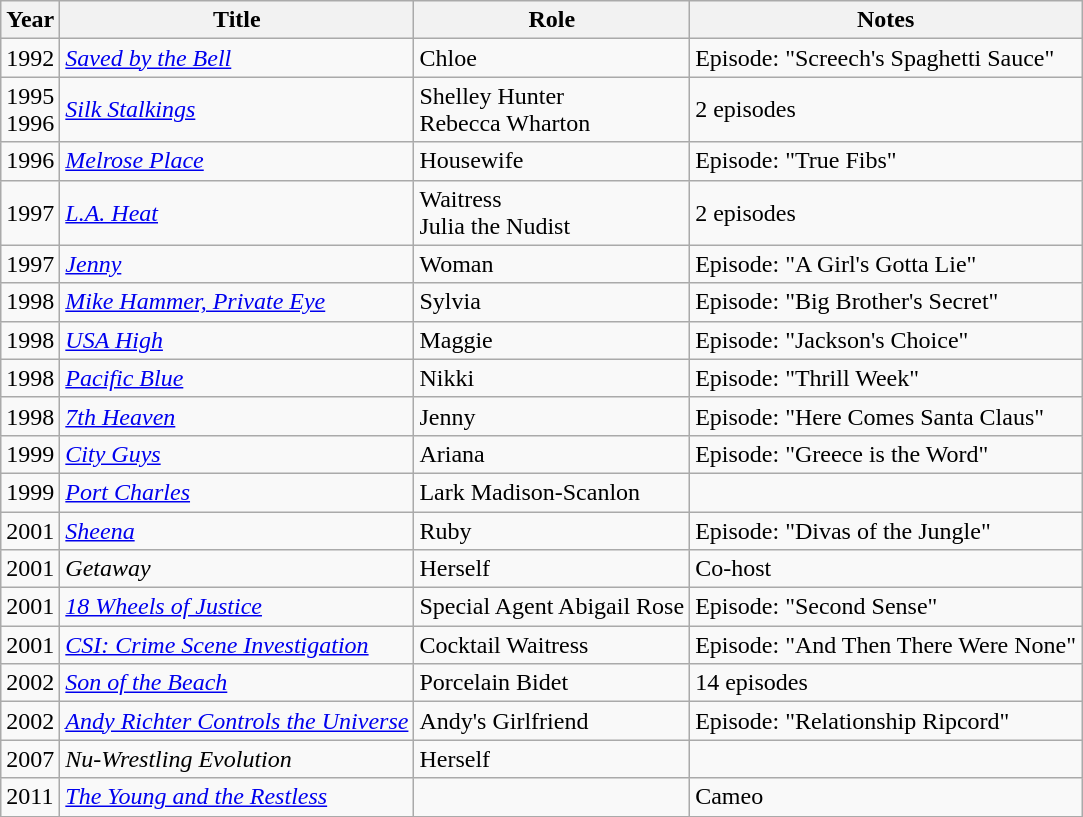<table class="wikitable sortable">
<tr>
<th>Year</th>
<th>Title</th>
<th>Role</th>
<th class="unsortable">Notes</th>
</tr>
<tr>
<td>1992</td>
<td><em><a href='#'>Saved by the Bell</a></em></td>
<td>Chloe</td>
<td>Episode: "Screech's Spaghetti Sauce"</td>
</tr>
<tr>
<td>1995<br>1996</td>
<td><em><a href='#'>Silk Stalkings</a></em></td>
<td>Shelley Hunter<br>Rebecca Wharton</td>
<td>2 episodes</td>
</tr>
<tr>
<td>1996</td>
<td><em><a href='#'>Melrose Place</a></em></td>
<td>Housewife</td>
<td>Episode: "True Fibs"</td>
</tr>
<tr>
<td>1997</td>
<td><em><a href='#'>L.A. Heat</a></em></td>
<td>Waitress<br>Julia the Nudist</td>
<td>2 episodes</td>
</tr>
<tr>
<td>1997</td>
<td><em><a href='#'>Jenny</a></em></td>
<td>Woman</td>
<td>Episode: "A Girl's Gotta Lie"</td>
</tr>
<tr>
<td>1998</td>
<td><em><a href='#'>Mike Hammer, Private Eye</a></em></td>
<td>Sylvia</td>
<td>Episode: "Big Brother's Secret"</td>
</tr>
<tr>
<td>1998</td>
<td><em><a href='#'>USA High</a></em></td>
<td>Maggie</td>
<td>Episode: "Jackson's Choice"</td>
</tr>
<tr>
<td>1998</td>
<td><em><a href='#'>Pacific Blue</a></em></td>
<td>Nikki</td>
<td>Episode: "Thrill Week"</td>
</tr>
<tr>
<td>1998</td>
<td><em><a href='#'>7th Heaven</a></em></td>
<td>Jenny</td>
<td>Episode: "Here Comes Santa Claus"</td>
</tr>
<tr>
<td>1999</td>
<td><em><a href='#'>City Guys</a></em></td>
<td>Ariana</td>
<td>Episode: "Greece is the Word"</td>
</tr>
<tr>
<td>1999</td>
<td><em><a href='#'>Port Charles</a></em></td>
<td>Lark Madison-Scanlon</td>
<td></td>
</tr>
<tr>
<td>2001</td>
<td><em><a href='#'>Sheena</a></em></td>
<td>Ruby</td>
<td>Episode: "Divas of the Jungle"</td>
</tr>
<tr>
<td>2001</td>
<td><em>Getaway</em></td>
<td>Herself</td>
<td>Co-host</td>
</tr>
<tr>
<td>2001</td>
<td><em><a href='#'>18 Wheels of Justice</a></em></td>
<td>Special Agent Abigail Rose</td>
<td>Episode: "Second Sense"</td>
</tr>
<tr>
<td>2001</td>
<td><em><a href='#'>CSI: Crime Scene Investigation</a></em></td>
<td>Cocktail Waitress</td>
<td>Episode: "And Then There Were None"</td>
</tr>
<tr>
<td>2002</td>
<td><em><a href='#'>Son of the Beach</a></em></td>
<td>Porcelain Bidet</td>
<td>14 episodes</td>
</tr>
<tr>
<td>2002</td>
<td><em><a href='#'>Andy Richter Controls the Universe</a></em></td>
<td>Andy's Girlfriend</td>
<td>Episode: "Relationship Ripcord"</td>
</tr>
<tr>
<td>2007</td>
<td><em>Nu-Wrestling Evolution</em></td>
<td>Herself</td>
<td></td>
</tr>
<tr>
<td>2011</td>
<td><em><a href='#'>The Young and the Restless</a></em></td>
<td></td>
<td>Cameo</td>
</tr>
</table>
